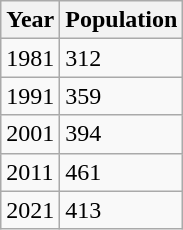<table class="wikitable">
<tr>
<th>Year</th>
<th>Population</th>
</tr>
<tr>
<td>1981</td>
<td>312</td>
</tr>
<tr>
<td>1991</td>
<td>359</td>
</tr>
<tr>
<td>2001</td>
<td>394</td>
</tr>
<tr>
<td>2011</td>
<td>461</td>
</tr>
<tr>
<td>2021</td>
<td>413</td>
</tr>
</table>
